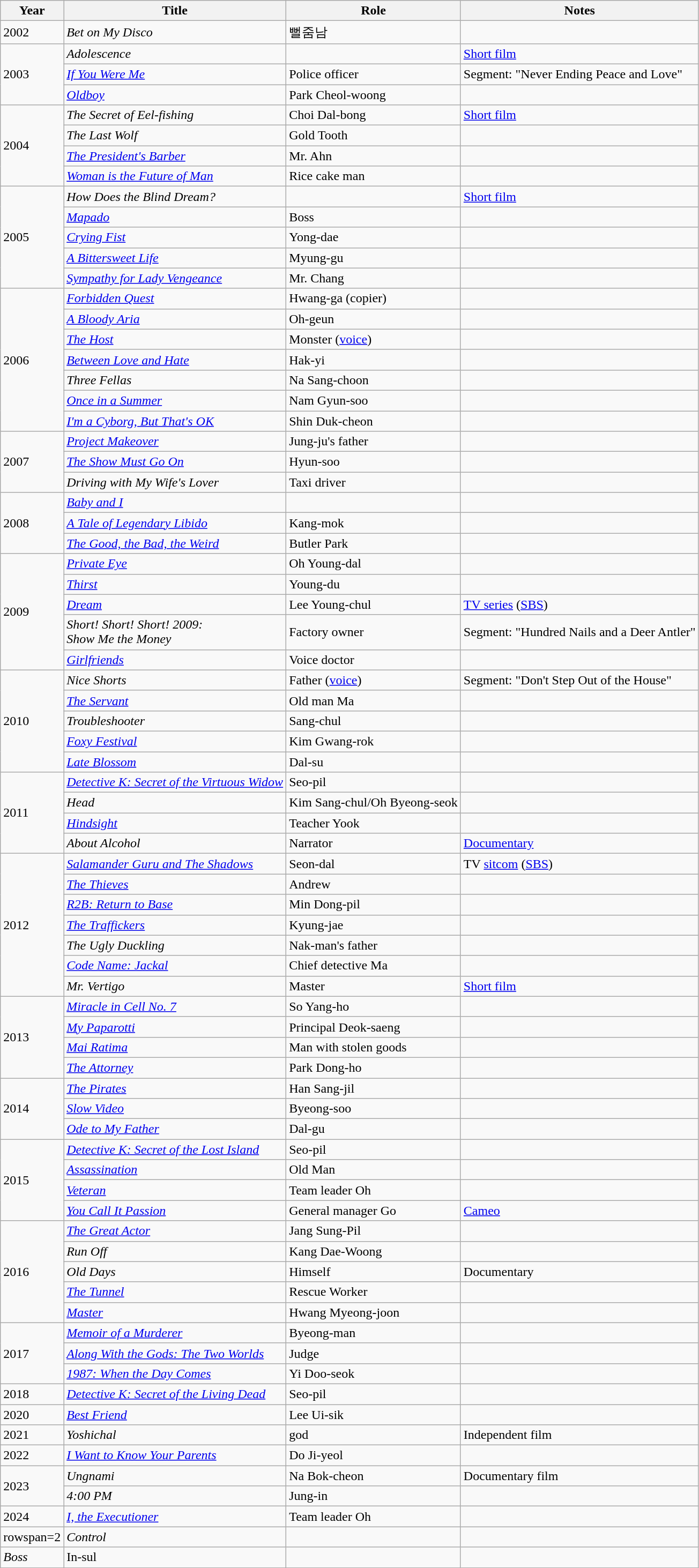<table class="wikitable plainrowheaders sortable">
<tr>
<th>Year</th>
<th>Title</th>
<th>Role</th>
<th class="unsortable">Notes</th>
</tr>
<tr>
<td>2002</td>
<td><em>Bet on My Disco</em></td>
<td>뻘줌남</td>
<td></td>
</tr>
<tr>
<td rowspan=3>2003</td>
<td><em>Adolescence</em></td>
<td></td>
<td><a href='#'>Short film</a></td>
</tr>
<tr>
<td><em><a href='#'>If You Were Me</a></em></td>
<td>Police officer</td>
<td>Segment: "Never Ending Peace and Love"</td>
</tr>
<tr>
<td><em><a href='#'>Oldboy</a></em></td>
<td>Park Cheol-woong</td>
<td></td>
</tr>
<tr>
<td rowspan=4>2004</td>
<td><em>The Secret of Eel-fishing</em></td>
<td>Choi Dal-bong</td>
<td><a href='#'>Short film</a></td>
</tr>
<tr>
<td><em>The Last Wolf</em></td>
<td>Gold Tooth</td>
<td></td>
</tr>
<tr>
<td><em><a href='#'>The President's Barber</a></em></td>
<td>Mr. Ahn</td>
<td></td>
</tr>
<tr>
<td><em><a href='#'>Woman is the Future of Man</a></em></td>
<td>Rice cake man</td>
<td></td>
</tr>
<tr>
<td rowspan=5>2005</td>
<td><em>How Does the Blind Dream?</em></td>
<td></td>
<td><a href='#'>Short film</a></td>
</tr>
<tr>
<td><em><a href='#'>Mapado</a></em></td>
<td>Boss</td>
<td></td>
</tr>
<tr>
<td><em><a href='#'>Crying Fist</a></em></td>
<td>Yong-dae</td>
<td></td>
</tr>
<tr>
<td><em><a href='#'>A Bittersweet Life</a></em></td>
<td>Myung-gu</td>
<td></td>
</tr>
<tr>
<td><em><a href='#'>Sympathy for Lady Vengeance</a></em></td>
<td>Mr. Chang</td>
<td></td>
</tr>
<tr>
<td rowspan=7>2006</td>
<td><em><a href='#'>Forbidden Quest</a></em></td>
<td>Hwang-ga (copier)</td>
<td></td>
</tr>
<tr>
<td><em><a href='#'>A Bloody Aria</a></em></td>
<td>Oh-geun</td>
<td></td>
</tr>
<tr>
<td><em><a href='#'>The Host</a></em></td>
<td>Monster (<a href='#'>voice</a>)</td>
<td></td>
</tr>
<tr>
<td><em><a href='#'>Between Love and Hate</a></em></td>
<td>Hak-yi</td>
<td></td>
</tr>
<tr>
<td><em>Three Fellas</em></td>
<td>Na Sang-choon</td>
<td></td>
</tr>
<tr>
<td><em><a href='#'>Once in a Summer</a></em></td>
<td>Nam Gyun-soo</td>
<td></td>
</tr>
<tr>
<td><em><a href='#'>I'm a Cyborg, But That's OK</a></em></td>
<td>Shin Duk-cheon</td>
<td></td>
</tr>
<tr>
<td rowspan=3>2007</td>
<td><em><a href='#'>Project Makeover</a></em></td>
<td>Jung-ju's father</td>
<td></td>
</tr>
<tr>
<td><em><a href='#'>The Show Must Go On</a></em></td>
<td>Hyun-soo</td>
<td></td>
</tr>
<tr>
<td><em>Driving with My Wife's Lover</em></td>
<td>Taxi driver</td>
<td></td>
</tr>
<tr>
<td rowspan=3>2008</td>
<td><em><a href='#'>Baby and I</a></em></td>
<td></td>
<td></td>
</tr>
<tr>
<td><em><a href='#'>A Tale of Legendary Libido</a></em></td>
<td>Kang-mok</td>
<td></td>
</tr>
<tr>
<td><em><a href='#'>The Good, the Bad, the Weird</a></em></td>
<td>Butler Park</td>
<td></td>
</tr>
<tr>
<td rowspan=5>2009</td>
<td><em><a href='#'>Private Eye</a></em></td>
<td>Oh Young-dal</td>
<td></td>
</tr>
<tr>
<td><em><a href='#'>Thirst</a></em></td>
<td>Young-du</td>
<td></td>
</tr>
<tr>
<td><em><a href='#'>Dream</a></em></td>
<td>Lee Young-chul</td>
<td><a href='#'>TV series</a> (<a href='#'>SBS</a>)</td>
</tr>
<tr>
<td><em>Short! Short! Short! 2009: <br> Show Me the Money</em></td>
<td>Factory owner</td>
<td>Segment: "Hundred Nails and a Deer Antler"</td>
</tr>
<tr>
<td><em><a href='#'>Girlfriends</a></em></td>
<td>Voice doctor</td>
<td></td>
</tr>
<tr>
<td rowspan=5>2010</td>
<td><em>Nice Shorts</em></td>
<td>Father (<a href='#'>voice</a>)</td>
<td>Segment: "Don't Step Out of the House"</td>
</tr>
<tr>
<td><em><a href='#'>The Servant</a></em></td>
<td>Old man Ma</td>
<td></td>
</tr>
<tr>
<td><em>Troubleshooter</em></td>
<td>Sang-chul</td>
<td></td>
</tr>
<tr>
<td><em><a href='#'>Foxy Festival</a></em></td>
<td>Kim Gwang-rok</td>
<td></td>
</tr>
<tr>
<td><em><a href='#'>Late Blossom</a></em></td>
<td>Dal-su</td>
<td></td>
</tr>
<tr>
<td rowspan=4>2011</td>
<td><em><a href='#'>Detective K: Secret of the Virtuous Widow</a></em></td>
<td>Seo-pil</td>
<td></td>
</tr>
<tr>
<td><em>Head</em></td>
<td>Kim Sang-chul/Oh Byeong-seok</td>
<td></td>
</tr>
<tr>
<td><em><a href='#'>Hindsight</a></em></td>
<td>Teacher Yook</td>
<td></td>
</tr>
<tr>
<td><em>About Alcohol</em></td>
<td>Narrator</td>
<td><a href='#'>Documentary</a></td>
</tr>
<tr>
<td rowspan=7>2012</td>
<td><em><a href='#'>Salamander Guru and The Shadows</a></em></td>
<td>Seon-dal</td>
<td>TV <a href='#'>sitcom</a> (<a href='#'>SBS</a>)</td>
</tr>
<tr>
<td><em><a href='#'>The Thieves</a></em></td>
<td>Andrew</td>
<td></td>
</tr>
<tr>
<td><em><a href='#'>R2B: Return to Base</a></em></td>
<td>Min Dong-pil</td>
<td></td>
</tr>
<tr>
<td><em><a href='#'>The Traffickers</a></em></td>
<td>Kyung-jae</td>
<td></td>
</tr>
<tr>
<td><em>The Ugly Duckling</em></td>
<td>Nak-man's father</td>
<td></td>
</tr>
<tr>
<td><em><a href='#'>Code Name: Jackal</a></em></td>
<td>Chief detective Ma</td>
<td></td>
</tr>
<tr>
<td><em>Mr. Vertigo</em></td>
<td>Master</td>
<td><a href='#'>Short film</a></td>
</tr>
<tr>
<td rowspan=4>2013</td>
<td><em><a href='#'>Miracle in Cell No. 7</a></em></td>
<td>So Yang-ho</td>
<td></td>
</tr>
<tr>
<td><em><a href='#'>My Paparotti</a></em></td>
<td>Principal Deok-saeng</td>
<td></td>
</tr>
<tr>
<td><em><a href='#'>Mai Ratima</a></em></td>
<td>Man with stolen goods</td>
<td></td>
</tr>
<tr>
<td><em><a href='#'>The Attorney</a></em></td>
<td>Park Dong-ho</td>
<td></td>
</tr>
<tr>
<td rowspan=3>2014</td>
<td><em><a href='#'>The Pirates</a></em></td>
<td>Han Sang-jil</td>
<td></td>
</tr>
<tr>
<td><em><a href='#'>Slow Video</a></em></td>
<td>Byeong-soo</td>
<td></td>
</tr>
<tr>
<td><em><a href='#'>Ode to My Father</a></em></td>
<td>Dal-gu</td>
<td></td>
</tr>
<tr>
<td rowspan=4>2015</td>
<td><em><a href='#'>Detective K: Secret of the Lost Island</a></em></td>
<td>Seo-pil</td>
<td></td>
</tr>
<tr>
<td><em><a href='#'>Assassination</a></em></td>
<td>Old Man</td>
<td></td>
</tr>
<tr>
<td><em><a href='#'>Veteran</a></em></td>
<td>Team leader Oh</td>
<td></td>
</tr>
<tr>
<td><em><a href='#'>You Call It Passion</a></em></td>
<td>General manager Go</td>
<td><a href='#'>Cameo</a></td>
</tr>
<tr>
<td rowspan="5">2016</td>
<td><em><a href='#'>The Great Actor</a></em></td>
<td>Jang Sung-Pil</td>
<td></td>
</tr>
<tr>
<td><em>Run Off</em></td>
<td>Kang Dae-Woong</td>
<td></td>
</tr>
<tr>
<td><em>Old Days</em></td>
<td>Himself</td>
<td>Documentary</td>
</tr>
<tr>
<td><a href='#'><em>The Tunnel</em></a></td>
<td>Rescue Worker</td>
<td></td>
</tr>
<tr>
<td><em><a href='#'>Master</a></em></td>
<td>Hwang Myeong-joon</td>
<td></td>
</tr>
<tr>
<td rowspan="3">2017</td>
<td><em><a href='#'>Memoir of a Murderer</a></em></td>
<td>Byeong-man</td>
<td></td>
</tr>
<tr>
<td><em><a href='#'>Along With the Gods: The Two Worlds</a></em></td>
<td>Judge</td>
<td></td>
</tr>
<tr>
<td><em><a href='#'>1987: When the Day Comes</a></em></td>
<td>Yi Doo-seok</td>
<td></td>
</tr>
<tr>
<td>2018</td>
<td><em><a href='#'>Detective K: Secret of the Living Dead</a></em></td>
<td>Seo-pil</td>
<td></td>
</tr>
<tr>
<td>2020</td>
<td><em><a href='#'>Best Friend</a></em></td>
<td>Lee Ui-sik</td>
<td></td>
</tr>
<tr>
<td>2021</td>
<td><em>Yoshichal</em></td>
<td>god</td>
<td>Independent film </td>
</tr>
<tr>
<td>2022</td>
<td><em><a href='#'>I Want to Know Your Parents</a></em></td>
<td>Do Ji-yeol</td>
<td></td>
</tr>
<tr>
<td rowspan="2">2023</td>
<td><em>Ungnami</em></td>
<td>Na Bok-cheon</td>
<td>Documentary film</td>
</tr>
<tr>
<td><em>4:00 PM</em></td>
<td>Jung-in</td>
<td></td>
</tr>
<tr>
<td>2024</td>
<td><em><a href='#'>I, the Executioner</a></em></td>
<td>Team leader Oh</td>
<td></td>
</tr>
<tr>
<td>rowspan=2  </td>
<td><em>Control</em></td>
<td></td>
<td></td>
</tr>
<tr>
<td><em>Boss</em></td>
<td>In-sul</td>
<td></td>
</tr>
</table>
